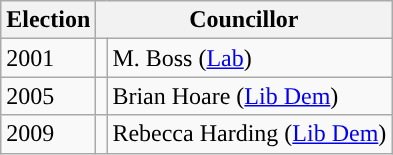<table class="wikitable">
<tr>
<th>Election</th>
<th colspan="2">Councillor</th>
</tr>
<tr>
<td>2001</td>
<td style="background-color: "></td>
<td>M. Boss (<a href='#'>Lab</a>)</td>
</tr>
<tr>
<td>2005</td>
<td style="background-color: "></td>
<td>Brian Hoare (<a href='#'>Lib Dem</a>)</td>
</tr>
<tr>
<td>2009</td>
<td style="background-color: "></td>
<td>Rebecca Harding (<a href='#'>Lib Dem</a>)</td>
</tr>
</table>
